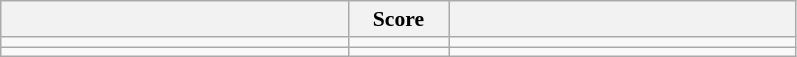<table class="wikitable" style="text-align:left; font-size:90%">
<tr>
<th width=225></th>
<th width=60>Score</th>
<th width=225></th>
</tr>
<tr>
<td><strong></strong></td>
<td align=center><strong> </strong></td>
<td></td>
</tr>
<tr>
<td><strong></strong></td>
<td align=center><strong> </strong></td>
<td></td>
</tr>
</table>
